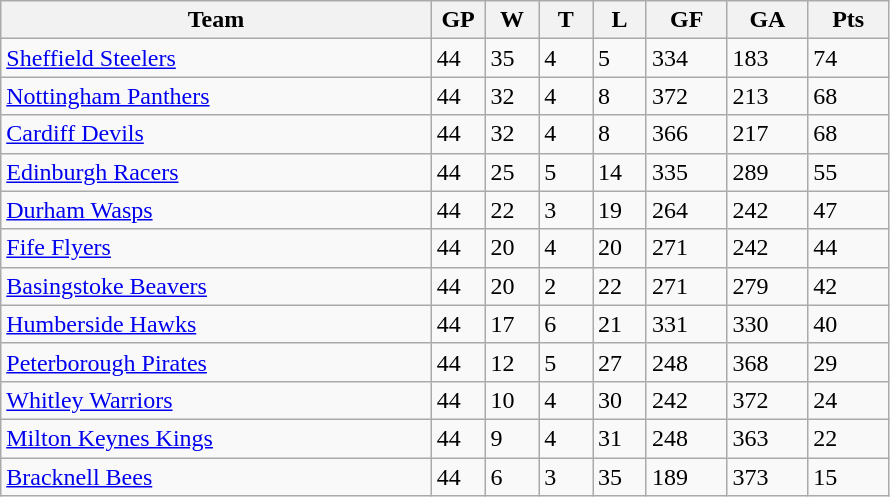<table class="wikitable">
<tr>
<th width="40%">Team</th>
<th width="5%">GP</th>
<th width="5%">W</th>
<th width="5%">T</th>
<th width="5%">L</th>
<th width="7.5%">GF</th>
<th width="7.5%">GA</th>
<th width="7.5%">Pts</th>
</tr>
<tr>
<td><a href='#'>Sheffield Steelers</a></td>
<td>44</td>
<td>35</td>
<td>4</td>
<td>5</td>
<td>334</td>
<td>183</td>
<td>74</td>
</tr>
<tr>
<td><a href='#'>Nottingham Panthers</a></td>
<td>44</td>
<td>32</td>
<td>4</td>
<td>8</td>
<td>372</td>
<td>213</td>
<td>68</td>
</tr>
<tr>
<td><a href='#'>Cardiff Devils</a></td>
<td>44</td>
<td>32</td>
<td>4</td>
<td>8</td>
<td>366</td>
<td>217</td>
<td>68</td>
</tr>
<tr>
<td><a href='#'>Edinburgh Racers</a></td>
<td>44</td>
<td>25</td>
<td>5</td>
<td>14</td>
<td>335</td>
<td>289</td>
<td>55</td>
</tr>
<tr>
<td><a href='#'>Durham Wasps</a></td>
<td>44</td>
<td>22</td>
<td>3</td>
<td>19</td>
<td>264</td>
<td>242</td>
<td>47</td>
</tr>
<tr>
<td><a href='#'>Fife Flyers</a></td>
<td>44</td>
<td>20</td>
<td>4</td>
<td>20</td>
<td>271</td>
<td>242</td>
<td>44</td>
</tr>
<tr>
<td><a href='#'>Basingstoke Beavers</a></td>
<td>44</td>
<td>20</td>
<td>2</td>
<td>22</td>
<td>271</td>
<td>279</td>
<td>42</td>
</tr>
<tr>
<td><a href='#'>Humberside Hawks</a></td>
<td>44</td>
<td>17</td>
<td>6</td>
<td>21</td>
<td>331</td>
<td>330</td>
<td>40</td>
</tr>
<tr>
<td><a href='#'>Peterborough Pirates</a></td>
<td>44</td>
<td>12</td>
<td>5</td>
<td>27</td>
<td>248</td>
<td>368</td>
<td>29</td>
</tr>
<tr>
<td><a href='#'>Whitley Warriors</a></td>
<td>44</td>
<td>10</td>
<td>4</td>
<td>30</td>
<td>242</td>
<td>372</td>
<td>24</td>
</tr>
<tr>
<td><a href='#'>Milton Keynes Kings</a></td>
<td>44</td>
<td>9</td>
<td>4</td>
<td>31</td>
<td>248</td>
<td>363</td>
<td>22</td>
</tr>
<tr>
<td><a href='#'>Bracknell Bees</a></td>
<td>44</td>
<td>6</td>
<td>3</td>
<td>35</td>
<td>189</td>
<td>373</td>
<td>15</td>
</tr>
</table>
